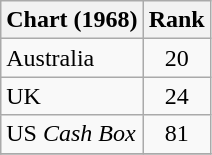<table class="wikitable">
<tr>
<th>Chart (1968)</th>
<th style="text-align:center;">Rank</th>
</tr>
<tr>
<td>Australia</td>
<td style="text-align:center;">20</td>
</tr>
<tr>
<td>UK</td>
<td style="text-align:center;">24</td>
</tr>
<tr>
<td>US <em>Cash Box</em> </td>
<td style="text-align:center;">81</td>
</tr>
<tr>
</tr>
</table>
